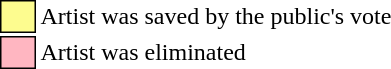<table class="toccolours"style="font-size: 100%; white-space: nowrap">
<tr>
<td style="background:#fdfc8f; border:1px solid black">     </td>
<td>Artist was saved by the public's vote</td>
</tr>
<tr>
<td style="background:lightpink; border:1px solid black">     </td>
<td>Artist was eliminated</td>
</tr>
</table>
